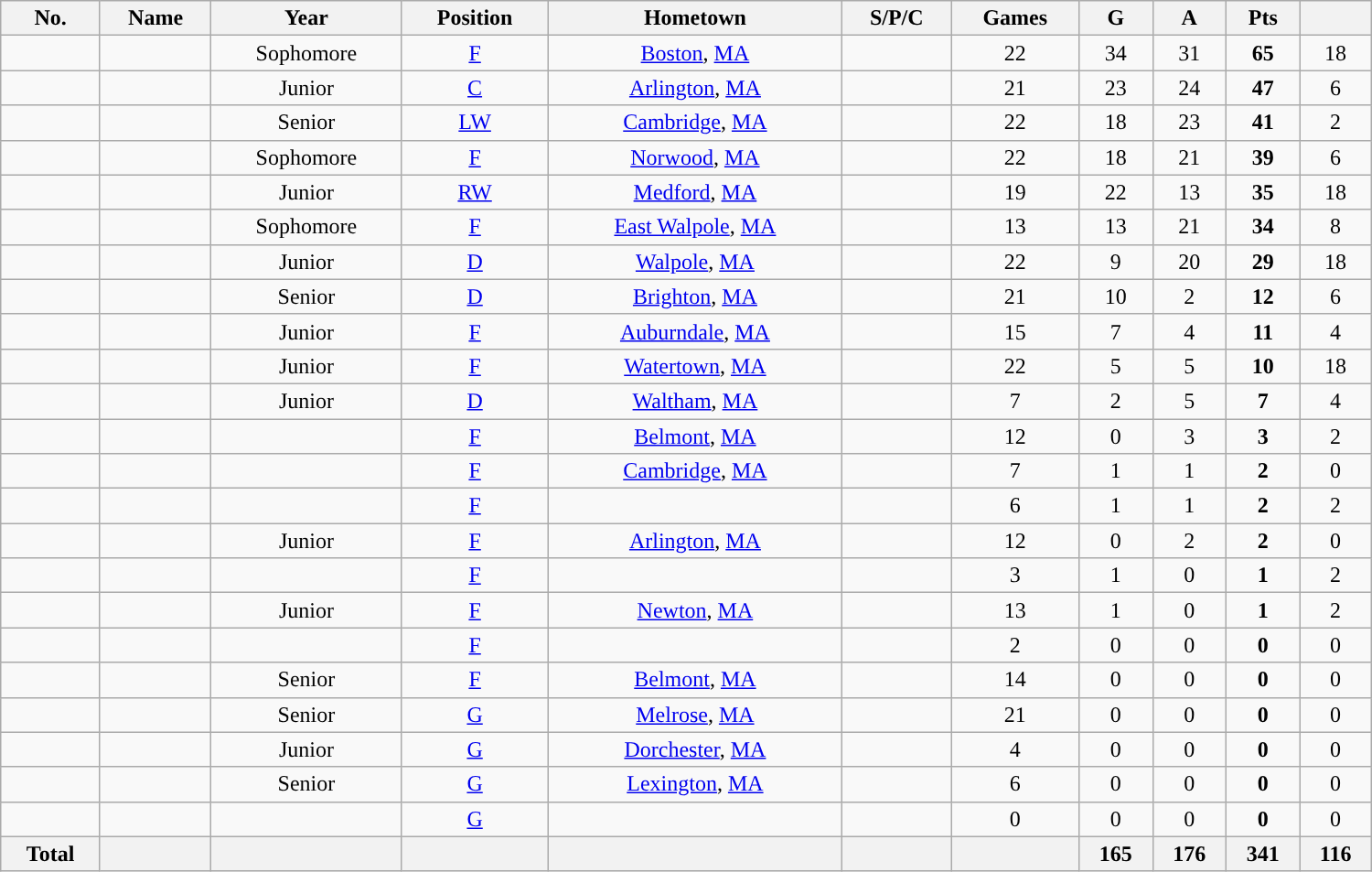<table class="wikitable sortable" width ="1000">
<tr align="center"  style=>
<th>No.</th>
<th>Name</th>
<th>Year</th>
<th>Position</th>
<th>Hometown</th>
<th>S/P/C</th>
<th>Games</th>
<th>G</th>
<th>A</th>
<th>Pts</th>
<th><a href='#'></a></th>
</tr>
<tr align="center" bgcolor="">
<td></td>
<td></td>
<td>Sophomore</td>
<td><a href='#'>F</a></td>
<td><a href='#'>Boston</a>, <a href='#'>MA</a></td>
<td></td>
<td>22</td>
<td>34</td>
<td>31</td>
<td><strong>65</strong></td>
<td>18</td>
</tr>
<tr align="center" bgcolor="">
<td></td>
<td></td>
<td>Junior</td>
<td><a href='#'>C</a></td>
<td><a href='#'>Arlington</a>, <a href='#'>MA</a></td>
<td></td>
<td>21</td>
<td>23</td>
<td>24</td>
<td><strong>47</strong></td>
<td>6</td>
</tr>
<tr align="center" bgcolor="">
<td></td>
<td></td>
<td>Senior</td>
<td><a href='#'>LW</a></td>
<td><a href='#'>Cambridge</a>, <a href='#'>MA</a></td>
<td></td>
<td>22</td>
<td>18</td>
<td>23</td>
<td><strong>41</strong></td>
<td>2</td>
</tr>
<tr align="center" bgcolor="">
<td></td>
<td></td>
<td>Sophomore</td>
<td><a href='#'>F</a></td>
<td><a href='#'>Norwood</a>, <a href='#'>MA</a></td>
<td></td>
<td>22</td>
<td>18</td>
<td>21</td>
<td><strong>39</strong></td>
<td>6</td>
</tr>
<tr align="center" bgcolor="">
<td></td>
<td></td>
<td>Junior</td>
<td><a href='#'>RW</a></td>
<td><a href='#'>Medford</a>, <a href='#'>MA</a></td>
<td></td>
<td>19</td>
<td>22</td>
<td>13</td>
<td><strong>35</strong></td>
<td>18</td>
</tr>
<tr align="center" bgcolor="">
<td></td>
<td></td>
<td>Sophomore</td>
<td><a href='#'>F</a></td>
<td><a href='#'>East Walpole</a>, <a href='#'>MA</a></td>
<td></td>
<td>13</td>
<td>13</td>
<td>21</td>
<td><strong>34</strong></td>
<td>8</td>
</tr>
<tr align="center" bgcolor="">
<td></td>
<td></td>
<td>Junior</td>
<td><a href='#'>D</a></td>
<td><a href='#'>Walpole</a>, <a href='#'>MA</a></td>
<td></td>
<td>22</td>
<td>9</td>
<td>20</td>
<td><strong>29</strong></td>
<td>18</td>
</tr>
<tr align="center" bgcolor="">
<td></td>
<td></td>
<td>Senior</td>
<td><a href='#'>D</a></td>
<td><a href='#'>Brighton</a>, <a href='#'>MA</a></td>
<td></td>
<td>21</td>
<td>10</td>
<td>2</td>
<td><strong>12</strong></td>
<td>6</td>
</tr>
<tr align="center" bgcolor="">
<td></td>
<td></td>
<td>Junior</td>
<td><a href='#'>F</a></td>
<td><a href='#'>Auburndale</a>, <a href='#'>MA</a></td>
<td></td>
<td>15</td>
<td>7</td>
<td>4</td>
<td><strong>11</strong></td>
<td>4</td>
</tr>
<tr align="center" bgcolor="">
<td></td>
<td></td>
<td>Junior</td>
<td><a href='#'>F</a></td>
<td><a href='#'>Watertown</a>, <a href='#'>MA</a></td>
<td></td>
<td>22</td>
<td>5</td>
<td>5</td>
<td><strong>10</strong></td>
<td>18</td>
</tr>
<tr align="center" bgcolor="">
<td></td>
<td></td>
<td>Junior</td>
<td><a href='#'>D</a></td>
<td><a href='#'>Waltham</a>, <a href='#'>MA</a></td>
<td></td>
<td>7</td>
<td>2</td>
<td>5</td>
<td><strong>7</strong></td>
<td>4</td>
</tr>
<tr align="center" bgcolor="">
<td></td>
<td></td>
<td></td>
<td><a href='#'>F</a></td>
<td><a href='#'>Belmont</a>, <a href='#'>MA</a></td>
<td></td>
<td>12</td>
<td>0</td>
<td>3</td>
<td><strong>3</strong></td>
<td>2</td>
</tr>
<tr align="center" bgcolor="">
<td></td>
<td></td>
<td></td>
<td><a href='#'>F</a></td>
<td><a href='#'>Cambridge</a>, <a href='#'>MA</a></td>
<td></td>
<td>7</td>
<td>1</td>
<td>1</td>
<td><strong>2</strong></td>
<td>0</td>
</tr>
<tr align="center" bgcolor="">
<td></td>
<td></td>
<td></td>
<td><a href='#'>F</a></td>
<td></td>
<td></td>
<td>6</td>
<td>1</td>
<td>1</td>
<td><strong>2</strong></td>
<td>2</td>
</tr>
<tr align="center" bgcolor="">
<td></td>
<td></td>
<td>Junior</td>
<td><a href='#'>F</a></td>
<td><a href='#'>Arlington</a>, <a href='#'>MA</a></td>
<td></td>
<td>12</td>
<td>0</td>
<td>2</td>
<td><strong>2</strong></td>
<td>0</td>
</tr>
<tr align="center" bgcolor="">
<td></td>
<td></td>
<td></td>
<td><a href='#'>F</a></td>
<td></td>
<td></td>
<td>3</td>
<td>1</td>
<td>0</td>
<td><strong>1</strong></td>
<td>2</td>
</tr>
<tr align="center" bgcolor="">
<td></td>
<td></td>
<td>Junior</td>
<td><a href='#'>F</a></td>
<td><a href='#'>Newton</a>, <a href='#'>MA</a></td>
<td></td>
<td>13</td>
<td>1</td>
<td>0</td>
<td><strong>1</strong></td>
<td>2</td>
</tr>
<tr align="center" bgcolor="">
<td></td>
<td></td>
<td></td>
<td><a href='#'>F</a></td>
<td></td>
<td></td>
<td>2</td>
<td>0</td>
<td>0</td>
<td><strong>0</strong></td>
<td>0</td>
</tr>
<tr align="center" bgcolor="">
<td></td>
<td></td>
<td>Senior</td>
<td><a href='#'>F</a></td>
<td><a href='#'>Belmont</a>, <a href='#'>MA</a></td>
<td></td>
<td>14</td>
<td>0</td>
<td>0</td>
<td><strong>0</strong></td>
<td>0</td>
</tr>
<tr align="center" bgcolor="">
<td></td>
<td></td>
<td>Senior</td>
<td><a href='#'>G</a></td>
<td><a href='#'>Melrose</a>, <a href='#'>MA</a></td>
<td></td>
<td>21</td>
<td>0</td>
<td>0</td>
<td><strong>0</strong></td>
<td>0</td>
</tr>
<tr align="center" bgcolor="">
<td></td>
<td></td>
<td>Junior</td>
<td><a href='#'>G</a></td>
<td><a href='#'>Dorchester</a>, <a href='#'>MA</a></td>
<td></td>
<td>4</td>
<td>0</td>
<td>0</td>
<td><strong>0</strong></td>
<td>0</td>
</tr>
<tr align="center" bgcolor="">
<td></td>
<td></td>
<td>Senior</td>
<td><a href='#'>G</a></td>
<td><a href='#'>Lexington</a>, <a href='#'>MA</a></td>
<td></td>
<td>6</td>
<td>0</td>
<td>0</td>
<td><strong>0</strong></td>
<td>0</td>
</tr>
<tr align="center" bgcolor="">
<td></td>
<td></td>
<td></td>
<td><a href='#'>G</a></td>
<td></td>
<td></td>
<td>0</td>
<td>0</td>
<td>0</td>
<td><strong>0</strong></td>
<td>0</td>
</tr>
<tr>
<th>Total</th>
<th></th>
<th></th>
<th></th>
<th></th>
<th></th>
<th></th>
<th>165</th>
<th>176</th>
<th>341</th>
<th>116</th>
</tr>
</table>
